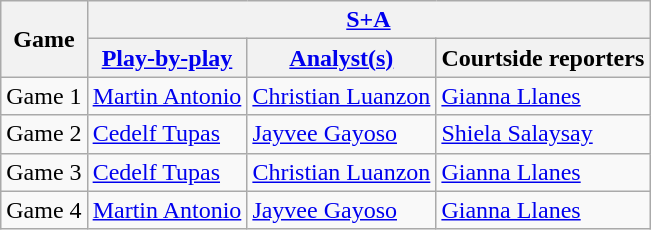<table class="wikitable">
<tr>
<th rowspan="2">Game</th>
<th colspan="3"><a href='#'>S+A</a></th>
</tr>
<tr>
<th><a href='#'>Play-by-play</a></th>
<th><a href='#'>Analyst(s)</a></th>
<th>Courtside reporters</th>
</tr>
<tr>
<td>Game 1</td>
<td><a href='#'>Martin Antonio</a></td>
<td><a href='#'>Christian Luanzon</a></td>
<td><a href='#'>Gianna Llanes</a></td>
</tr>
<tr>
<td>Game 2</td>
<td><a href='#'>Cedelf Tupas</a></td>
<td><a href='#'>Jayvee Gayoso</a></td>
<td><a href='#'>Shiela Salaysay</a></td>
</tr>
<tr>
<td>Game 3</td>
<td><a href='#'>Cedelf Tupas</a></td>
<td><a href='#'>Christian Luanzon</a></td>
<td><a href='#'>Gianna Llanes</a></td>
</tr>
<tr>
<td>Game 4</td>
<td><a href='#'>Martin Antonio</a></td>
<td><a href='#'>Jayvee Gayoso</a></td>
<td><a href='#'>Gianna Llanes</a></td>
</tr>
</table>
